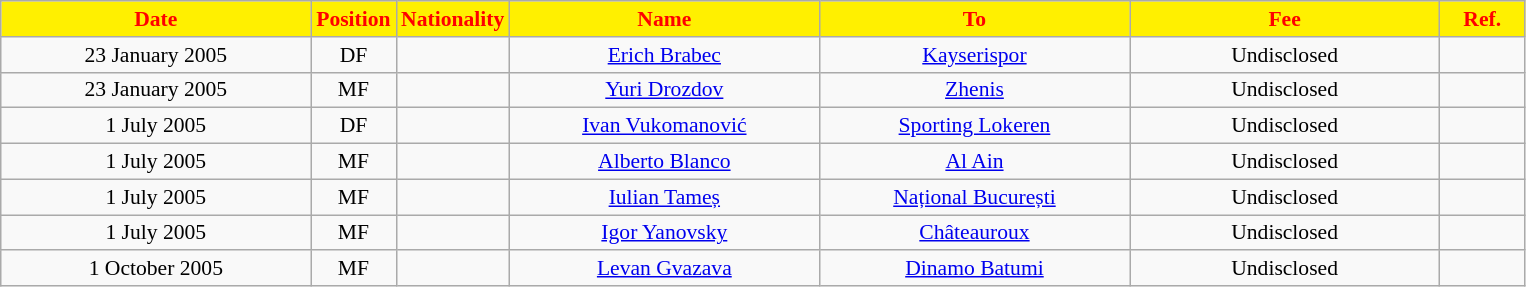<table class="wikitable"  style="text-align:center; font-size:90%; ">
<tr>
<th style="background:#FFF000; color:red; width:200px;">Date</th>
<th style="background:#FFF000; color:red; width:50px;">Position</th>
<th style="background:#FFF000; color:red; width:50px;">Nationality</th>
<th style="background:#FFF000; color:red; width:200px;">Name</th>
<th style="background:#FFF000; color:red; width:200px;">To</th>
<th style="background:#FFF000; color:red; width:200px;">Fee</th>
<th style="background:#FFF000; color:red; width:50px;">Ref.</th>
</tr>
<tr>
<td>23 January 2005</td>
<td>DF</td>
<td></td>
<td><a href='#'>Erich Brabec</a></td>
<td><a href='#'>Kayserispor</a></td>
<td>Undisclosed</td>
<td></td>
</tr>
<tr>
<td>23 January 2005</td>
<td>MF</td>
<td></td>
<td><a href='#'>Yuri Drozdov</a></td>
<td><a href='#'>Zhenis</a></td>
<td>Undisclosed</td>
<td></td>
</tr>
<tr>
<td>1 July 2005</td>
<td>DF</td>
<td></td>
<td><a href='#'>Ivan Vukomanović</a></td>
<td><a href='#'>Sporting Lokeren</a></td>
<td>Undisclosed</td>
<td></td>
</tr>
<tr>
<td>1 July 2005</td>
<td>MF</td>
<td></td>
<td><a href='#'>Alberto Blanco</a></td>
<td><a href='#'>Al Ain</a></td>
<td>Undisclosed</td>
<td></td>
</tr>
<tr>
<td>1 July 2005</td>
<td>MF</td>
<td></td>
<td><a href='#'>Iulian Tameș</a></td>
<td><a href='#'>Național București</a></td>
<td>Undisclosed</td>
<td></td>
</tr>
<tr>
<td>1 July 2005</td>
<td>MF</td>
<td></td>
<td><a href='#'>Igor Yanovsky</a></td>
<td><a href='#'>Châteauroux</a></td>
<td>Undisclosed</td>
<td></td>
</tr>
<tr>
<td>1 October 2005</td>
<td>MF</td>
<td></td>
<td><a href='#'>Levan Gvazava</a></td>
<td><a href='#'>Dinamo Batumi</a></td>
<td>Undisclosed</td>
<td></td>
</tr>
</table>
